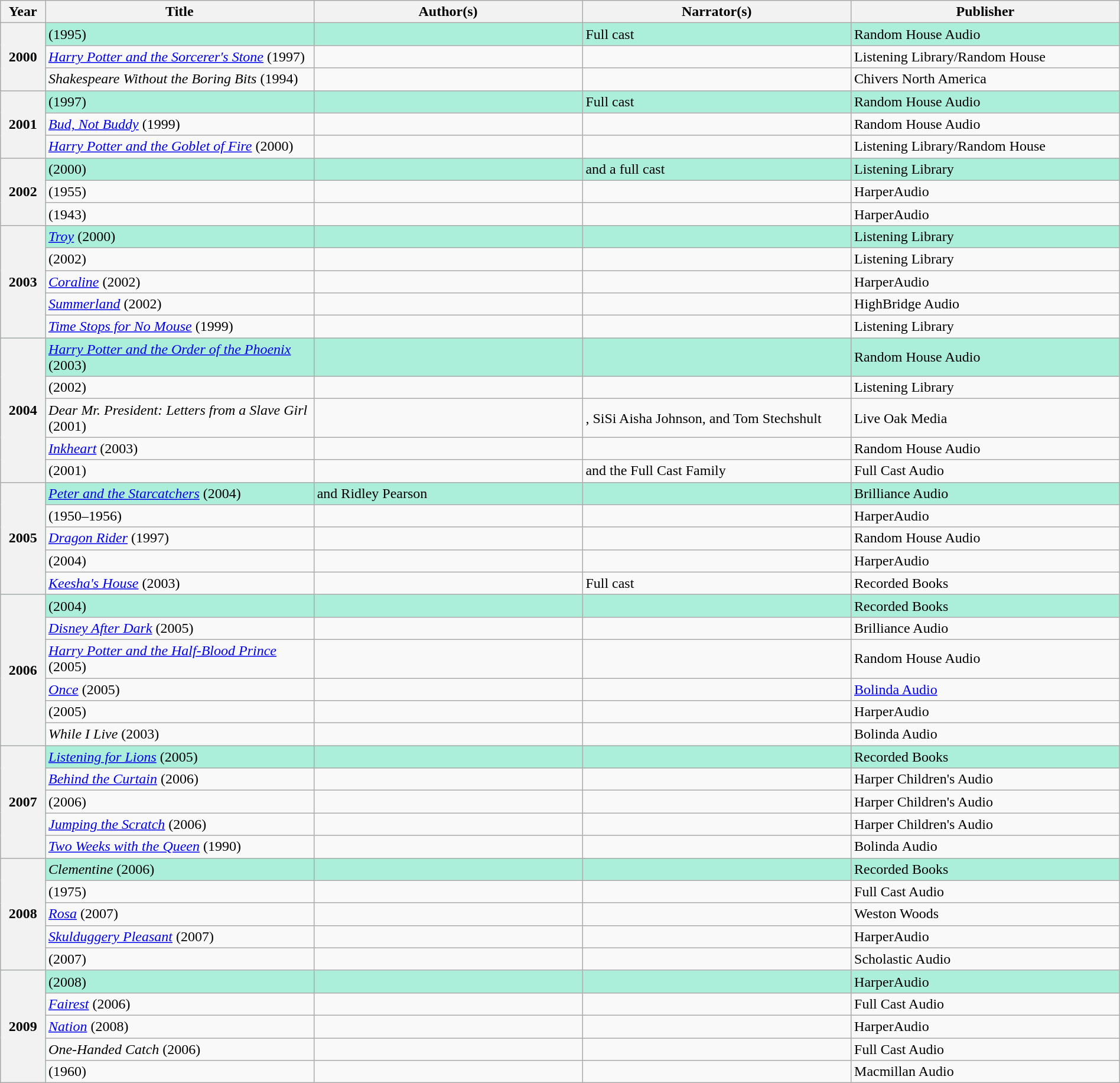<table class="wikitable sortable mw-collapsible" style="width:100%">
<tr>
<th scope="col" width="4%">Year</th>
<th scope="col" width="24%">Title</th>
<th scope="col" width="24%">Author(s)</th>
<th scope="col" width="24%">Narrator(s)</th>
<th scope="col" width="24%">Publisher</th>
</tr>
<tr style="background:#ABEED9">
<th rowspan="3">2000<br></th>
<td><em></em> (1995)</td>
<td></td>
<td>Full cast</td>
<td>Random House Audio</td>
</tr>
<tr>
<td><em><a href='#'>Harry Potter and the Sorcerer's Stone</a></em> (1997)</td>
<td></td>
<td></td>
<td>Listening Library/Random House</td>
</tr>
<tr>
<td><em>Shakespeare Without the Boring Bits</em> (1994)</td>
<td></td>
<td></td>
<td>Chivers North America</td>
</tr>
<tr style="background:#ABEED9">
<th rowspan="3">2001<br></th>
<td><em></em> (1997)</td>
<td></td>
<td>Full cast</td>
<td>Random House Audio</td>
</tr>
<tr>
<td><em><a href='#'>Bud, Not Buddy</a></em> (1999)</td>
<td></td>
<td></td>
<td>Random House Audio</td>
</tr>
<tr>
<td><em><a href='#'>Harry Potter and the Goblet of Fire</a></em> (2000)</td>
<td></td>
<td></td>
<td>Listening Library/Random House</td>
</tr>
<tr style="background:#ABEED9">
<th rowspan="3">2002<br></th>
<td><em></em> (2000)</td>
<td></td>
<td> and a full cast</td>
<td>Listening Library</td>
</tr>
<tr>
<td><em></em> (1955)</td>
<td></td>
<td></td>
<td>HarperAudio</td>
</tr>
<tr>
<td><em></em> (1943)</td>
<td></td>
<td></td>
<td>HarperAudio</td>
</tr>
<tr style="background:#ABEED9">
<th rowspan="5">2003<br></th>
<td><em><a href='#'>Troy</a></em> (2000)</td>
<td></td>
<td></td>
<td>Listening Library</td>
</tr>
<tr>
<td><em></em> (2002)</td>
<td></td>
<td></td>
<td>Listening Library</td>
</tr>
<tr>
<td><em><a href='#'>Coraline</a></em> (2002)</td>
<td></td>
<td></td>
<td>HarperAudio</td>
</tr>
<tr>
<td><em><a href='#'>Summerland</a></em> (2002)</td>
<td></td>
<td></td>
<td>HighBridge Audio</td>
</tr>
<tr>
<td><em><a href='#'>Time Stops for No Mouse</a></em> (1999)</td>
<td></td>
<td></td>
<td>Listening Library</td>
</tr>
<tr style="background:#ABEED9">
<th rowspan="5">2004<br></th>
<td><em><a href='#'>Harry Potter and the Order of the Phoenix</a></em> (2003)</td>
<td></td>
<td></td>
<td>Random House Audio</td>
</tr>
<tr>
<td><em></em> (2002)</td>
<td></td>
<td></td>
<td>Listening Library</td>
</tr>
<tr>
<td><em>Dear Mr. President: Letters from a Slave Girl</em> (2001)</td>
<td></td>
<td>, SiSi Aisha Johnson, and Tom Stechshult</td>
<td>Live Oak Media</td>
</tr>
<tr>
<td><em><a href='#'>Inkheart</a></em> (2003)</td>
<td></td>
<td></td>
<td>Random House Audio</td>
</tr>
<tr>
<td><em></em> (2001)</td>
<td></td>
<td> and the Full Cast Family</td>
<td>Full Cast Audio</td>
</tr>
<tr style="background:#ABEED9">
<th rowspan="5">2005<br></th>
<td><em><a href='#'>Peter and the Starcatchers</a></em> (2004)</td>
<td> and Ridley Pearson</td>
<td></td>
<td>Brilliance Audio</td>
</tr>
<tr>
<td><em></em> (1950–1956)</td>
<td></td>
<td></td>
<td>HarperAudio</td>
</tr>
<tr>
<td><em><a href='#'>Dragon Rider</a></em> (1997)</td>
<td></td>
<td></td>
<td>Random House Audio</td>
</tr>
<tr>
<td><em></em> (2004)</td>
<td></td>
<td></td>
<td>HarperAudio</td>
</tr>
<tr>
<td><em><a href='#'>Keesha's House</a></em> (2003)</td>
<td></td>
<td>Full cast</td>
<td>Recorded Books</td>
</tr>
<tr style="background:#ABEED9">
<th rowspan="6">2006<br></th>
<td><em></em> (2004)</td>
<td></td>
<td></td>
<td>Recorded Books</td>
</tr>
<tr>
<td><em><a href='#'>Disney After Dark</a></em> (2005)</td>
<td></td>
<td></td>
<td>Brilliance Audio</td>
</tr>
<tr>
<td><em><a href='#'>Harry Potter and the Half-Blood Prince</a></em> (2005)</td>
<td></td>
<td></td>
<td>Random House Audio</td>
</tr>
<tr>
<td><em><a href='#'>Once</a></em> (2005)</td>
<td></td>
<td></td>
<td><a href='#'>Bolinda Audio</a></td>
</tr>
<tr>
<td><em></em> (2005)</td>
<td></td>
<td></td>
<td>HarperAudio</td>
</tr>
<tr>
<td><em>While I Live</em> (2003)</td>
<td></td>
<td></td>
<td>Bolinda Audio</td>
</tr>
<tr style="background:#ABEED9">
<th rowspan="5">2007<br></th>
<td><em><a href='#'>Listening for Lions</a></em> (2005)</td>
<td></td>
<td></td>
<td>Recorded Books</td>
</tr>
<tr>
<td><em><a href='#'>Behind the Curtain</a></em> (2006)</td>
<td></td>
<td></td>
<td>Harper Children's Audio</td>
</tr>
<tr>
<td><em></em> (2006)</td>
<td></td>
<td></td>
<td>Harper Children's Audio</td>
</tr>
<tr>
<td><em><a href='#'>Jumping the Scratch</a></em> (2006)</td>
<td></td>
<td></td>
<td>Harper Children's Audio</td>
</tr>
<tr>
<td><em><a href='#'>Two Weeks with the Queen</a></em> (1990)</td>
<td></td>
<td></td>
<td>Bolinda Audio</td>
</tr>
<tr style="background:#ABEED9">
<th rowspan="5">2008<br></th>
<td><em>Clementine</em> (2006)</td>
<td></td>
<td></td>
<td>Recorded Books</td>
</tr>
<tr>
<td><em></em> (1975)</td>
<td></td>
<td></td>
<td>Full Cast Audio</td>
</tr>
<tr>
<td><em><a href='#'>Rosa</a></em> (2007)</td>
<td></td>
<td></td>
<td>Weston Woods</td>
</tr>
<tr>
<td><em><a href='#'>Skulduggery Pleasant</a></em> (2007)</td>
<td></td>
<td></td>
<td>HarperAudio</td>
</tr>
<tr>
<td><em></em> (2007)</td>
<td></td>
<td></td>
<td>Scholastic Audio</td>
</tr>
<tr style="background:#ABEED9">
<th rowspan="5">2009<br></th>
<td><em></em> (2008)</td>
<td></td>
<td></td>
<td>HarperAudio</td>
</tr>
<tr>
<td><em><a href='#'>Fairest</a></em> (2006)</td>
<td></td>
<td></td>
<td>Full Cast Audio</td>
</tr>
<tr>
<td><em><a href='#'>Nation</a></em> (2008)</td>
<td></td>
<td></td>
<td>HarperAudio</td>
</tr>
<tr>
<td><em>One-Handed Catch</em> (2006)</td>
<td></td>
<td></td>
<td>Full Cast Audio</td>
</tr>
<tr>
<td><em></em> (1960)</td>
<td></td>
<td></td>
<td>Macmillan Audio</td>
</tr>
</table>
